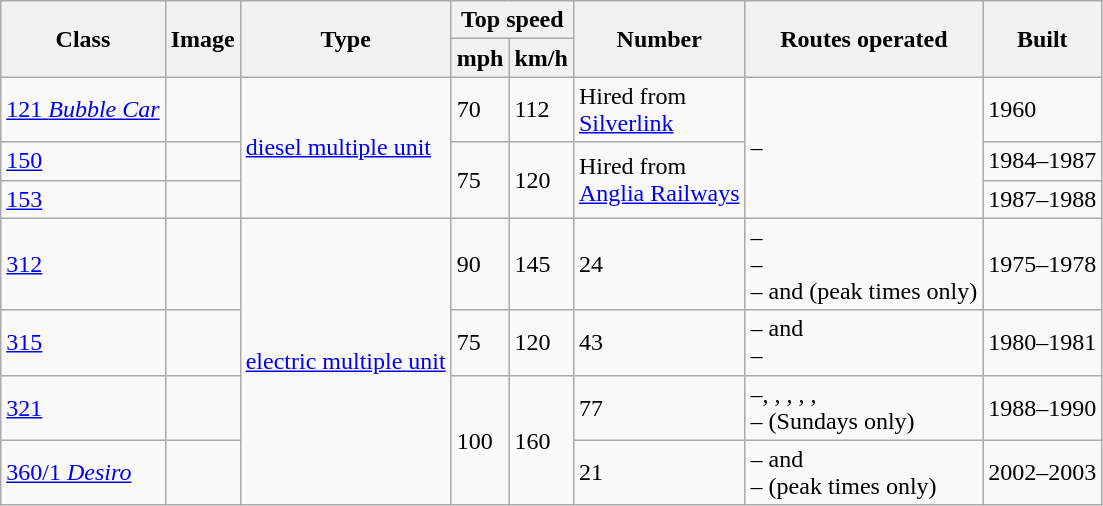<table class="wikitable">
<tr>
<th rowspan="2">Class</th>
<th rowspan="2">Image</th>
<th rowspan="2">Type</th>
<th colspan="2">Top speed</th>
<th rowspan="2">Number</th>
<th rowspan="2">Routes operated</th>
<th rowspan="2">Built</th>
</tr>
<tr>
<th>mph</th>
<th>km/h</th>
</tr>
<tr>
<td><a href='#'>121 <em>Bubble Car</em></a></td>
<td></td>
<td rowspan="3"><a href='#'>diesel multiple unit</a></td>
<td>70</td>
<td>112</td>
<td>Hired from<br><a href='#'>Silverlink</a></td>
<td rowspan="3">–</td>
<td>1960</td>
</tr>
<tr>
<td><a href='#'>150</a></td>
<td></td>
<td rowspan="2">75</td>
<td rowspan="2">120</td>
<td rowspan="2">Hired from<br><a href='#'>Anglia Railways</a></td>
<td>1984–1987</td>
</tr>
<tr>
<td><a href='#'>153</a></td>
<td></td>
<td>1987–1988</td>
</tr>
<tr>
<td><a href='#'>312</a></td>
<td></td>
<td rowspan="4"><a href='#'>electric multiple unit</a></td>
<td>90</td>
<td>145</td>
<td>24</td>
<td>–<br>–<br>– and  (peak times only)</td>
<td>1975–1978</td>
</tr>
<tr>
<td><a href='#'>315</a></td>
<td></td>
<td>75</td>
<td>120</td>
<td>43</td>
<td>– and <br>–</td>
<td>1980–1981</td>
</tr>
<tr>
<td><a href='#'>321</a></td>
<td></td>
<td rowspan="2">100</td>
<td rowspan="2">160</td>
<td>77</td>
<td>–, , , , , <br>– (Sundays only)</td>
<td>1988–1990</td>
</tr>
<tr>
<td><a href='#'>360/1 <em>Desiro</em></a></td>
<td></td>
<td>21</td>
<td>– and <br>– (peak times only)</td>
<td>2002–2003</td>
</tr>
</table>
